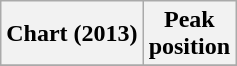<table class="wikitable sortable plainrowheaders">
<tr>
<th>Chart (2013)</th>
<th>Peak<br>position</th>
</tr>
<tr>
</tr>
</table>
